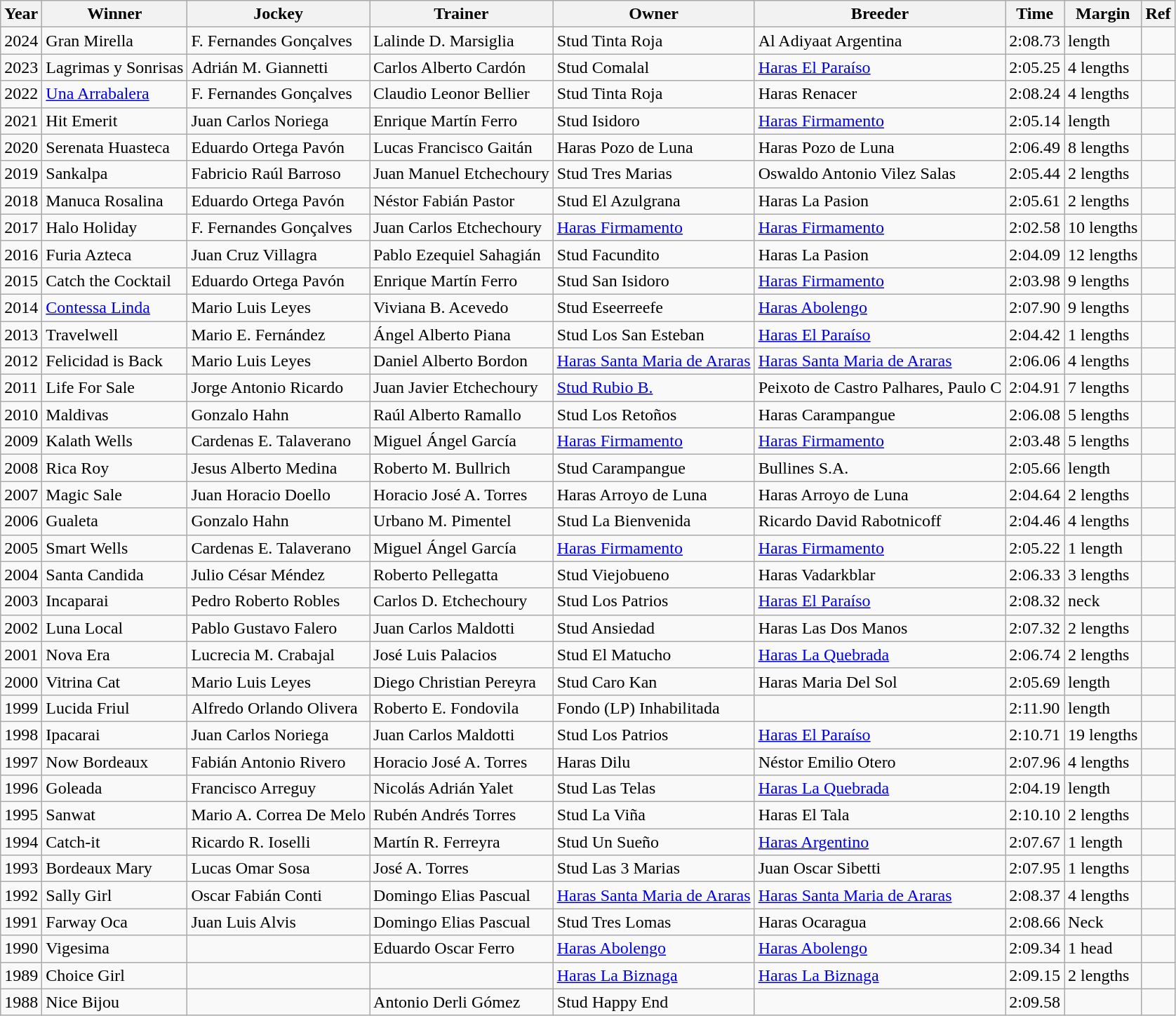<table class="wikitable">
<tr>
<th>Year</th>
<th>Winner</th>
<th>Jockey</th>
<th>Trainer</th>
<th>Owner</th>
<th>Breeder</th>
<th>Time</th>
<th>Margin</th>
<th>Ref</th>
</tr>
<tr>
<td>2024</td>
<td>Gran Mirella</td>
<td>F. Fernandes Gonçalves</td>
<td>Lalinde D. Marsiglia</td>
<td>Stud Tinta Roja</td>
<td>Al Adiyaat Argentina</td>
<td>2:08.73</td>
<td> length</td>
<td></td>
</tr>
<tr>
<td>2023</td>
<td>Lagrimas y Sonrisas</td>
<td>Adrián M. Giannetti</td>
<td>Carlos Alberto Cardón</td>
<td>Stud Comalal</td>
<td><a href='#'>Haras El Paraíso</a></td>
<td>2:05.25</td>
<td>4 lengths</td>
<td></td>
</tr>
<tr>
<td>2022</td>
<td><a href='#'>Una Arrabalera</a></td>
<td>F. Fernandes Gonçalves</td>
<td>Claudio Leonor Bellier</td>
<td>Stud Tinta Roja</td>
<td>Haras Renacer</td>
<td>2:08.24</td>
<td>4 lengths</td>
<td></td>
</tr>
<tr>
<td>2021</td>
<td>Hit Emerit</td>
<td>Juan Carlos Noriega</td>
<td>Enrique Martín Ferro</td>
<td>Stud Isidoro</td>
<td><a href='#'>Haras Firmamento</a></td>
<td>2:05.14</td>
<td> length</td>
<td></td>
</tr>
<tr>
<td>2020</td>
<td>Serenata Huasteca</td>
<td>Eduardo Ortega Pavón</td>
<td>Lucas Francisco Gaitán</td>
<td>Haras Pozo de Luna</td>
<td>Haras Pozo de Luna</td>
<td>2:06.49</td>
<td>8 lengths</td>
<td></td>
</tr>
<tr>
<td>2019</td>
<td>Sankalpa</td>
<td>Fabricio Raúl Barroso</td>
<td>Juan Manuel Etchechoury</td>
<td>Stud Tres Marias</td>
<td>Oswaldo Antonio Vilez Salas</td>
<td>2:05.44</td>
<td>2 lengths</td>
<td></td>
</tr>
<tr>
<td>2018</td>
<td>Manuca Rosalina</td>
<td>Eduardo Ortega Pavón</td>
<td>Néstor Fabián Pastor</td>
<td>Stud El Azulgrana</td>
<td>Haras La Pasion</td>
<td>2:05.61</td>
<td>2 lengths</td>
<td></td>
</tr>
<tr>
<td>2017</td>
<td>Halo Holiday</td>
<td>F. Fernandes Gonçalves</td>
<td>Juan Carlos Etchechoury</td>
<td><a href='#'>Haras Firmamento</a></td>
<td><a href='#'>Haras Firmamento</a></td>
<td>2:02.58</td>
<td>10 lengths</td>
<td></td>
</tr>
<tr>
<td>2016</td>
<td>Furia Azteca</td>
<td>Juan Cruz Villagra</td>
<td>Pablo Ezequiel Sahagián</td>
<td>Stud Facundito</td>
<td>Haras La Pasion</td>
<td>2:04.09</td>
<td>12 lengths</td>
<td></td>
</tr>
<tr>
<td>2015</td>
<td>Catch the Cocktail</td>
<td>Eduardo Ortega Pavón</td>
<td>Enrique Martín Ferro</td>
<td>Stud San Isidoro</td>
<td><a href='#'>Haras Firmamento</a></td>
<td>2:03.98</td>
<td>9 lengths</td>
<td></td>
</tr>
<tr>
<td>2014</td>
<td><a href='#'>Contessa Linda</a></td>
<td>Mario Luis Leyes</td>
<td>Viviana B. Acevedo</td>
<td>Stud Eseerreefe</td>
<td><a href='#'>Haras Abolengo</a></td>
<td>2:07.90</td>
<td>9 lengths</td>
<td></td>
</tr>
<tr>
<td>2013</td>
<td>Travelwell</td>
<td>Mario E. Fernández</td>
<td>Ángel Alberto Piana</td>
<td>Stud Los San Esteban</td>
<td><a href='#'>Haras El Paraíso</a></td>
<td>2:04.42</td>
<td>1 lengths</td>
<td></td>
</tr>
<tr>
<td>2012</td>
<td>Felicidad is Back</td>
<td>Mario Luis Leyes</td>
<td>Daniel Alberto Bordon</td>
<td><a href='#'>Haras Santa Maria de Araras</a></td>
<td><a href='#'>Haras Santa Maria de Araras</a></td>
<td>2:06.06</td>
<td>4 lengths</td>
<td></td>
</tr>
<tr>
<td>2011</td>
<td>Life For Sale</td>
<td>Jorge Antonio Ricardo</td>
<td>Juan Javier Etchechoury</td>
<td><a href='#'>Stud Rubio B.</a></td>
<td>Peixoto de Castro Palhares, Paulo C</td>
<td>2:04.91</td>
<td>7 lengths</td>
<td></td>
</tr>
<tr>
<td>2010</td>
<td>Maldivas</td>
<td>Gonzalo Hahn</td>
<td>Raúl Alberto Ramallo</td>
<td>Stud Los Retoños</td>
<td>Haras Carampangue</td>
<td>2:06.08</td>
<td>5 lengths</td>
<td></td>
</tr>
<tr>
<td>2009</td>
<td>Kalath Wells</td>
<td>Cardenas E. Talaverano</td>
<td>Miguel Ángel García</td>
<td><a href='#'>Haras Firmamento</a></td>
<td><a href='#'>Haras Firmamento</a></td>
<td>2:03.48</td>
<td>5 lengths</td>
<td></td>
</tr>
<tr>
<td>2008</td>
<td>Rica Roy</td>
<td>Jesus Alberto Medina</td>
<td>Roberto M. Bullrich</td>
<td>Stud Carampangue</td>
<td>Bullines S.A.</td>
<td>2:05.66</td>
<td> length</td>
<td></td>
</tr>
<tr>
<td>2007</td>
<td>Magic Sale</td>
<td>Juan Horacio Doello</td>
<td>Horacio José A. Torres</td>
<td>Haras Arroyo de Luna</td>
<td>Haras Arroyo de Luna</td>
<td>2:04.64</td>
<td>2 lengths</td>
<td></td>
</tr>
<tr>
<td>2006</td>
<td>Gualeta</td>
<td>Gonzalo Hahn</td>
<td>Urbano M. Pimentel</td>
<td>Stud La Bienvenida</td>
<td>Ricardo David Rabotnicoff</td>
<td>2:04.46</td>
<td>4 lengths</td>
<td></td>
</tr>
<tr>
<td>2005</td>
<td>Smart Wells</td>
<td>Cardenas E. Talaverano</td>
<td>Miguel Ángel García</td>
<td><a href='#'>Haras Firmamento</a></td>
<td><a href='#'>Haras Firmamento</a></td>
<td>2:05.22</td>
<td>1 length</td>
<td></td>
</tr>
<tr>
<td>2004</td>
<td>Santa Candida</td>
<td>Julio César Méndez</td>
<td>Roberto Pellegatta</td>
<td>Stud Viejobueno</td>
<td>Haras Vadarkblar</td>
<td>2:06.33</td>
<td>3 lengths</td>
<td></td>
</tr>
<tr>
<td>2003</td>
<td>Incaparai</td>
<td>Pedro Roberto Robles</td>
<td>Carlos D. Etchechoury</td>
<td>Stud Los Patrios</td>
<td><a href='#'>Haras El Paraíso</a></td>
<td>2:08.32</td>
<td> neck</td>
<td></td>
</tr>
<tr>
<td>2002</td>
<td>Luna Local</td>
<td>Pablo Gustavo Falero</td>
<td>Juan Carlos Maldotti</td>
<td>Stud Ansiedad</td>
<td>Haras Las Dos Manos</td>
<td>2:07.32</td>
<td>2 lengths</td>
<td></td>
</tr>
<tr>
<td>2001</td>
<td>Nova Era</td>
<td>Lucrecia M. Crabajal</td>
<td>José Luis Palacios</td>
<td>Stud El Matucho</td>
<td><a href='#'>Haras La Quebrada</a></td>
<td>2:06.74</td>
<td>2 lengths</td>
<td></td>
</tr>
<tr>
<td>2000</td>
<td>Vitrina Cat</td>
<td>Mario Luis Leyes</td>
<td>Diego Christian Pereyra</td>
<td>Stud Caro Kan</td>
<td>Haras Maria Del Sol</td>
<td>2:05.69</td>
<td> length</td>
<td></td>
</tr>
<tr>
<td>1999</td>
<td>Lucida Friul</td>
<td>Alfredo Orlando Olivera</td>
<td>Roberto E. Fondovila</td>
<td>Fondo (LP) Inhabilitada</td>
<td></td>
<td>2:11.90</td>
<td> length</td>
<td></td>
</tr>
<tr>
<td>1998</td>
<td>Ipacarai</td>
<td>Juan Carlos Noriega</td>
<td>Juan Carlos Maldotti</td>
<td>Stud Los Patrios</td>
<td><a href='#'>Haras El Paraíso</a></td>
<td>2:10.71</td>
<td>19 lengths</td>
<td></td>
</tr>
<tr>
<td>1997</td>
<td>Now Bordeaux</td>
<td>Fabián Antonio Rivero</td>
<td>Horacio José A. Torres</td>
<td>Haras Dilu</td>
<td>Néstor Emilio Otero</td>
<td>2:07.96</td>
<td>4 lengths</td>
<td></td>
</tr>
<tr>
<td>1996</td>
<td>Goleada</td>
<td>Francisco Arreguy</td>
<td>Nicolás Adrián Yalet</td>
<td>Stud Las Telas</td>
<td><a href='#'>Haras La Quebrada</a></td>
<td>2:04.19</td>
<td> length</td>
<td></td>
</tr>
<tr>
<td>1995</td>
<td>Sanwat</td>
<td>Mario A. Correa De Melo</td>
<td>Rubén Andrés Torres</td>
<td>Stud La Viña</td>
<td>Haras El Tala</td>
<td>2:10.10</td>
<td>2 lengths</td>
<td></td>
</tr>
<tr>
<td>1994</td>
<td>Catch-it</td>
<td>Ricardo R. Ioselli</td>
<td>Martín R. Ferreyra</td>
<td>Stud Un Sueño</td>
<td><a href='#'>Haras Argentino</a></td>
<td>2:07.67</td>
<td>1 length</td>
<td></td>
</tr>
<tr>
<td>1993</td>
<td>Bordeaux Mary</td>
<td>Lucas Omar Sosa</td>
<td>José A. Torres</td>
<td>Stud Las 3 Marias</td>
<td>Juan Oscar Sibetti</td>
<td>2:07.95</td>
<td>1 lengths</td>
<td></td>
</tr>
<tr>
<td>1992</td>
<td>Sally Girl</td>
<td>Oscar Fabián Conti</td>
<td>Domingo Elias Pascual</td>
<td><a href='#'>Haras Santa Maria de Araras</a></td>
<td><a href='#'>Haras Santa Maria de Araras</a></td>
<td>2:08.37</td>
<td>4 lengths</td>
<td></td>
</tr>
<tr>
<td>1991</td>
<td>Farway Oca</td>
<td>Juan Luis Alvis</td>
<td>Domingo Elias Pascual</td>
<td>Stud Tres Lomas</td>
<td>Haras Ocaragua</td>
<td>2:08.66</td>
<td>Neck</td>
<td></td>
</tr>
<tr>
<td>1990</td>
<td>Vigesima</td>
<td></td>
<td>Eduardo Oscar Ferro</td>
<td><a href='#'>Haras Abolengo</a></td>
<td><a href='#'>Haras Abolengo</a></td>
<td>2:09.34</td>
<td>1 head</td>
<td></td>
</tr>
<tr>
<td>1989</td>
<td>Choice Girl</td>
<td></td>
<td></td>
<td><a href='#'>Haras La Biznaga</a></td>
<td><a href='#'>Haras La Biznaga</a></td>
<td>2:09.15</td>
<td>2 lengths</td>
<td></td>
</tr>
<tr>
<td>1988</td>
<td>Nice Bijou</td>
<td></td>
<td>Antonio Derli Gómez</td>
<td>Stud Happy End</td>
<td></td>
<td>2:09.58</td>
<td></td>
<td></td>
</tr>
</table>
